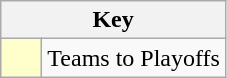<table class="wikitable" style="text-align: center;">
<tr>
<th colspan=2>Key</th>
</tr>
<tr>
<td style="background:#ffc; width:20px;"></td>
<td align=left>Teams to Playoffs</td>
</tr>
</table>
